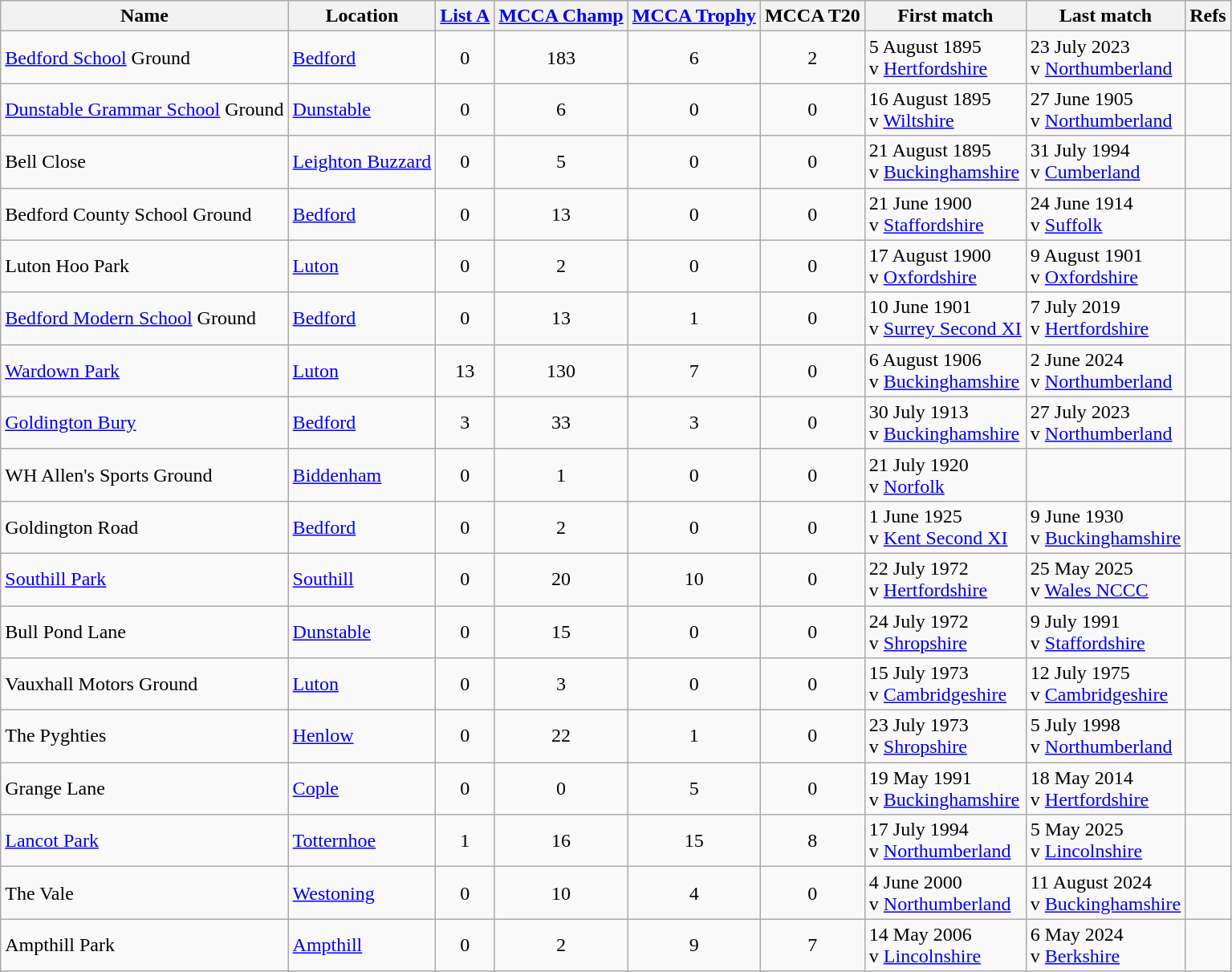<table class="wikitable sortable">
<tr>
<th>Name</th>
<th>Location</th>
<th><a href='#'>List A</a></th>
<th><a href='#'>MCCA Champ</a></th>
<th><a href='#'>MCCA Trophy</a></th>
<th>MCCA T20</th>
<th class="unsortable">First match</th>
<th class="unsortable">Last match</th>
<th class="unsortable">Refs</th>
</tr>
<tr>
<td><a href='#'>Bedford School</a> Ground</td>
<td><a href='#'>Bedford</a></td>
<td align="center">0</td>
<td align="center">183</td>
<td align="center">6</td>
<td align="center">2</td>
<td>5 August 1895<br>v <a href='#'>Hertfordshire</a></td>
<td>23 July 2023<br>v <a href='#'>Northumberland</a></td>
<td></td>
</tr>
<tr>
<td><a href='#'>Dunstable Grammar School</a> Ground</td>
<td><a href='#'>Dunstable</a></td>
<td align="center">0</td>
<td align="center">6</td>
<td align="center">0</td>
<td align="center">0</td>
<td>16 August 1895<br>v <a href='#'>Wiltshire</a></td>
<td>27 June 1905<br>v <a href='#'>Northumberland</a></td>
<td></td>
</tr>
<tr>
<td>Bell Close</td>
<td><a href='#'>Leighton Buzzard</a></td>
<td align="center">0</td>
<td align="center">5</td>
<td align="center">0</td>
<td align="center">0</td>
<td>21 August 1895<br>v <a href='#'>Buckinghamshire</a></td>
<td>31 July 1994<br>v <a href='#'>Cumberland</a></td>
<td></td>
</tr>
<tr>
<td>Bedford County School Ground</td>
<td><a href='#'>Bedford</a></td>
<td align="center">0</td>
<td align="center">13</td>
<td align="center">0</td>
<td align="center">0</td>
<td>21 June 1900<br>v <a href='#'>Staffordshire</a></td>
<td>24 June 1914<br>v <a href='#'>Suffolk</a></td>
<td></td>
</tr>
<tr>
<td>Luton Hoo Park</td>
<td><a href='#'>Luton</a></td>
<td align="center">0</td>
<td align="center">2</td>
<td align="center">0</td>
<td align="center">0</td>
<td>17 August 1900<br>v <a href='#'>Oxfordshire</a></td>
<td>9 August 1901<br>v <a href='#'>Oxfordshire</a></td>
<td></td>
</tr>
<tr>
<td><a href='#'>Bedford Modern School</a> Ground</td>
<td><a href='#'>Bedford</a></td>
<td align="center">0</td>
<td align="center">13</td>
<td align="center">1</td>
<td align="center">0</td>
<td>10 June 1901<br>v <a href='#'>Surrey Second XI</a></td>
<td>7 July 2019<br>v <a href='#'>Hertfordshire</a></td>
<td></td>
</tr>
<tr>
<td><a href='#'>Wardown Park</a></td>
<td><a href='#'>Luton</a></td>
<td align="center">13</td>
<td align="center">130</td>
<td align="center">7</td>
<td align="center">0</td>
<td>6 August 1906<br>v <a href='#'>Buckinghamshire</a></td>
<td>2 June 2024<br>v <a href='#'>Northumberland</a></td>
<td></td>
</tr>
<tr>
<td><a href='#'>Goldington Bury</a></td>
<td><a href='#'>Bedford</a></td>
<td align="center">3</td>
<td align="center">33</td>
<td align="center">3</td>
<td align="center">0</td>
<td>30 July 1913<br>v <a href='#'>Buckinghamshire</a></td>
<td>27 July 2023<br>v <a href='#'>Northumberland</a></td>
<td></td>
</tr>
<tr>
<td>WH Allen's Sports Ground</td>
<td><a href='#'>Biddenham</a></td>
<td align="center">0</td>
<td align="center">1</td>
<td align="center">0</td>
<td align="center">0</td>
<td>21 July 1920<br>v <a href='#'>Norfolk</a></td>
<td> </td>
<td></td>
</tr>
<tr>
<td>Goldington Road</td>
<td><a href='#'>Bedford</a></td>
<td align="center">0</td>
<td align="center">2</td>
<td align="center">0</td>
<td align="center">0</td>
<td>1 June 1925<br>v <a href='#'>Kent Second XI</a></td>
<td>9 June 1930<br>v <a href='#'>Buckinghamshire</a></td>
<td></td>
</tr>
<tr>
<td><a href='#'>Southill Park</a></td>
<td><a href='#'>Southill</a></td>
<td align="center">0</td>
<td align="center">20</td>
<td align="center">10</td>
<td align="center">0</td>
<td>22 July 1972<br>v <a href='#'>Hertfordshire</a></td>
<td>25 May 2025<br>v <a href='#'>Wales NCCC</a></td>
<td></td>
</tr>
<tr>
<td>Bull Pond Lane</td>
<td><a href='#'>Dunstable</a></td>
<td align="center">0</td>
<td align="center">15</td>
<td align="center">0</td>
<td align="center">0</td>
<td>24 July 1972<br>v <a href='#'>Shropshire</a></td>
<td>9 July 1991<br>v <a href='#'>Staffordshire</a></td>
<td></td>
</tr>
<tr>
<td>Vauxhall Motors Ground</td>
<td><a href='#'>Luton</a></td>
<td align="center">0</td>
<td align="center">3</td>
<td align="center">0</td>
<td align="center">0</td>
<td>15 July 1973<br>v <a href='#'>Cambridgeshire</a></td>
<td>12 July 1975<br>v <a href='#'>Cambridgeshire</a></td>
<td></td>
</tr>
<tr>
<td>The Pyghties</td>
<td><a href='#'>Henlow</a></td>
<td align="center">0</td>
<td align="center">22</td>
<td align="center">1</td>
<td align="center">0</td>
<td>23 July 1973<br>v <a href='#'>Shropshire</a></td>
<td>5 July 1998<br>v <a href='#'>Northumberland</a></td>
<td></td>
</tr>
<tr>
<td>Grange Lane</td>
<td><a href='#'>Cople</a></td>
<td align="center">0</td>
<td align="center">0</td>
<td align="center">5</td>
<td align="center">0</td>
<td>19 May 1991<br>v <a href='#'>Buckinghamshire</a></td>
<td>18 May 2014<br>v <a href='#'>Hertfordshire</a></td>
<td></td>
</tr>
<tr>
<td><a href='#'>Lancot Park</a></td>
<td><a href='#'>Totternhoe</a></td>
<td align="center">1</td>
<td align="center">16</td>
<td align="center">15</td>
<td align="center">8</td>
<td>17 July 1994<br>v <a href='#'>Northumberland</a></td>
<td>5 May 2025<br>v <a href='#'>Lincolnshire</a></td>
<td></td>
</tr>
<tr>
<td>The Vale</td>
<td><a href='#'>Westoning</a></td>
<td align="center">0</td>
<td align="center">10</td>
<td align="center">4</td>
<td align="center">0</td>
<td>4 June 2000<br>v <a href='#'>Northumberland</a></td>
<td>11 August 2024<br>v <a href='#'>Buckinghamshire</a></td>
<td></td>
</tr>
<tr>
<td>Ampthill Park</td>
<td><a href='#'>Ampthill</a></td>
<td align="center">0</td>
<td align="center">2</td>
<td align="center">9</td>
<td align="center">7</td>
<td>14 May 2006<br>v <a href='#'>Lincolnshire</a></td>
<td>6 May 2024<br>v <a href='#'>Berkshire</a></td>
<td></td>
</tr>
</table>
